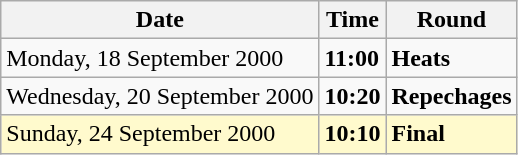<table class="wikitable">
<tr>
<th>Date</th>
<th>Time</th>
<th>Round</th>
</tr>
<tr>
<td>Monday, 18 September 2000</td>
<td><strong>11:00</strong></td>
<td><strong>Heats</strong></td>
</tr>
<tr>
<td>Wednesday, 20 September 2000</td>
<td><strong>10:20</strong></td>
<td><strong>Repechages</strong></td>
</tr>
<tr>
<td style=background:lemonchiffon>Sunday, 24 September 2000</td>
<td style=background:lemonchiffon><strong>10:10</strong></td>
<td style=background:lemonchiffon><strong>Final</strong></td>
</tr>
</table>
